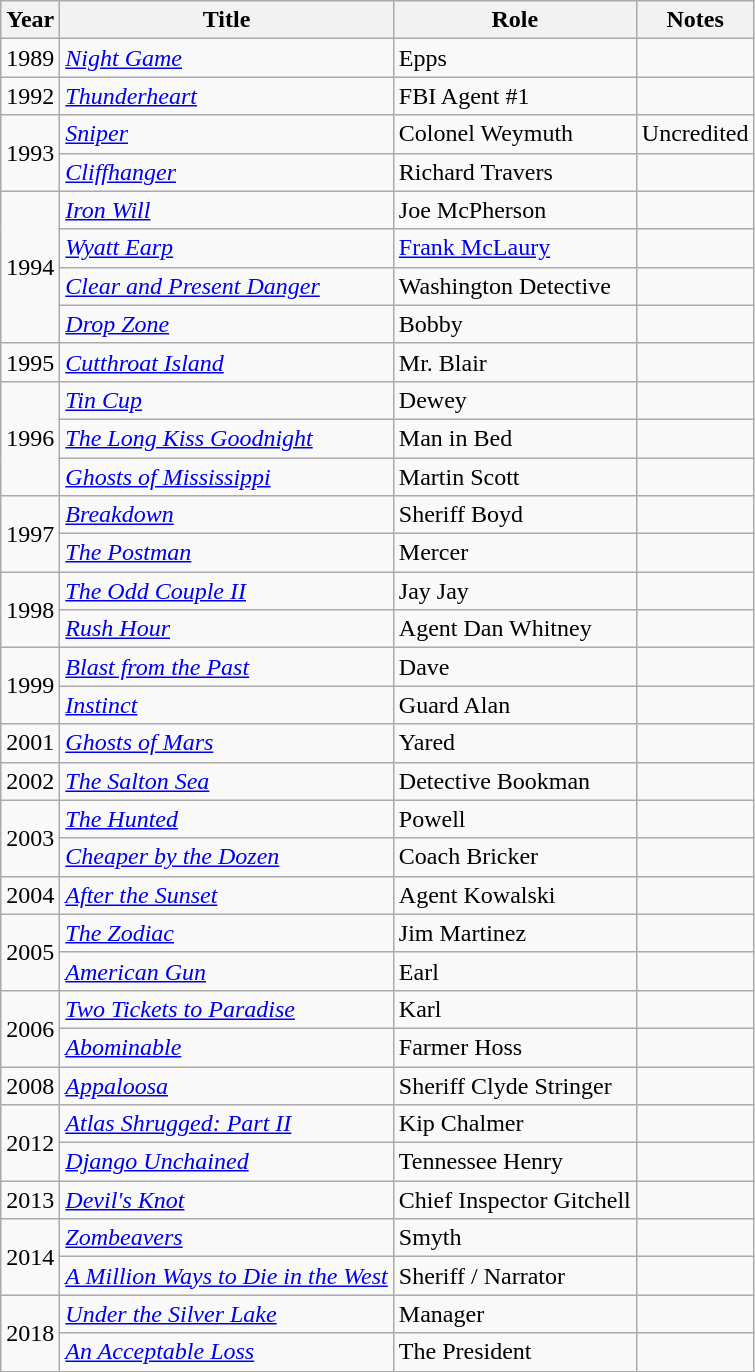<table class="wikitable sortable">
<tr>
<th>Year</th>
<th>Title</th>
<th>Role</th>
<th class="unsortable">Notes</th>
</tr>
<tr>
<td>1989</td>
<td><em><a href='#'>Night Game</a></em></td>
<td>Epps</td>
<td></td>
</tr>
<tr>
<td>1992</td>
<td><em><a href='#'>Thunderheart</a></em></td>
<td>FBI Agent #1</td>
<td></td>
</tr>
<tr>
<td rowspan=2>1993</td>
<td><em><a href='#'>Sniper</a></em></td>
<td>Colonel Weymuth</td>
<td>Uncredited</td>
</tr>
<tr>
<td><em><a href='#'>Cliffhanger</a></em></td>
<td>Richard Travers</td>
<td></td>
</tr>
<tr>
<td rowspan=4>1994</td>
<td><em><a href='#'>Iron Will</a></em></td>
<td>Joe McPherson</td>
<td></td>
</tr>
<tr>
<td><em><a href='#'>Wyatt Earp</a></em></td>
<td><a href='#'>Frank McLaury</a></td>
<td></td>
</tr>
<tr>
<td><em><a href='#'>Clear and Present Danger</a></em></td>
<td>Washington Detective</td>
<td></td>
</tr>
<tr>
<td><em><a href='#'>Drop Zone</a></em></td>
<td>Bobby</td>
<td></td>
</tr>
<tr>
<td>1995</td>
<td><em><a href='#'>Cutthroat Island</a></em></td>
<td>Mr. Blair</td>
<td></td>
</tr>
<tr>
<td rowspan=3>1996</td>
<td><em><a href='#'>Tin Cup</a></em></td>
<td>Dewey</td>
<td></td>
</tr>
<tr>
<td><em><a href='#'>The Long Kiss Goodnight</a></em></td>
<td>Man in Bed</td>
<td></td>
</tr>
<tr>
<td><em><a href='#'>Ghosts of Mississippi</a></em></td>
<td>Martin Scott</td>
<td></td>
</tr>
<tr>
<td rowspan=2>1997</td>
<td><em><a href='#'>Breakdown</a></em></td>
<td>Sheriff Boyd</td>
<td></td>
</tr>
<tr>
<td><em><a href='#'>The Postman</a></em></td>
<td>Mercer</td>
<td></td>
</tr>
<tr>
<td rowspan=2>1998</td>
<td><em><a href='#'>The Odd Couple II</a></em></td>
<td>Jay Jay</td>
<td></td>
</tr>
<tr>
<td><em><a href='#'>Rush Hour</a></em></td>
<td>Agent Dan Whitney</td>
<td></td>
</tr>
<tr>
<td rowspan=2>1999</td>
<td><em><a href='#'>Blast from the Past</a></em></td>
<td>Dave</td>
<td></td>
</tr>
<tr>
<td><em><a href='#'>Instinct</a></em></td>
<td>Guard Alan</td>
<td></td>
</tr>
<tr>
<td>2001</td>
<td><em><a href='#'>Ghosts of Mars</a></em></td>
<td>Yared</td>
<td></td>
</tr>
<tr>
<td>2002</td>
<td><em><a href='#'>The Salton Sea</a></em></td>
<td>Detective Bookman</td>
<td></td>
</tr>
<tr>
<td rowspan=2>2003</td>
<td><em><a href='#'>The Hunted</a></em></td>
<td>Powell</td>
<td></td>
</tr>
<tr>
<td><em><a href='#'>Cheaper by the Dozen</a></em></td>
<td>Coach Bricker</td>
<td></td>
</tr>
<tr>
<td>2004</td>
<td><em><a href='#'>After the Sunset</a></em></td>
<td>Agent Kowalski</td>
<td></td>
</tr>
<tr>
<td rowspan=2>2005</td>
<td><em><a href='#'>The Zodiac</a></em></td>
<td>Jim Martinez</td>
<td></td>
</tr>
<tr>
<td><em><a href='#'>American Gun</a></em></td>
<td>Earl</td>
<td></td>
</tr>
<tr>
<td rowspan=2>2006</td>
<td><em><a href='#'>Two Tickets to Paradise</a></em></td>
<td>Karl</td>
<td></td>
</tr>
<tr>
<td><em><a href='#'>Abominable</a></em></td>
<td>Farmer Hoss</td>
<td></td>
</tr>
<tr>
<td>2008</td>
<td><em><a href='#'>Appaloosa</a></em></td>
<td>Sheriff Clyde Stringer</td>
<td></td>
</tr>
<tr>
<td rowspan=2>2012</td>
<td><em><a href='#'>Atlas Shrugged: Part II</a></em></td>
<td>Kip Chalmer</td>
<td></td>
</tr>
<tr>
<td><em><a href='#'>Django Unchained</a></em></td>
<td>Tennessee Henry</td>
<td></td>
</tr>
<tr>
<td>2013</td>
<td><em><a href='#'>Devil's Knot</a></em></td>
<td>Chief Inspector Gitchell</td>
<td></td>
</tr>
<tr>
<td rowspan=2>2014</td>
<td><em><a href='#'>Zombeavers</a></em></td>
<td>Smyth</td>
<td></td>
</tr>
<tr>
<td><em><a href='#'>A Million Ways to Die in the West</a></em></td>
<td>Sheriff / Narrator</td>
<td></td>
</tr>
<tr>
<td rowspan=2>2018</td>
<td><em><a href='#'>Under the Silver Lake</a></em></td>
<td>Manager</td>
<td></td>
</tr>
<tr>
<td><em><a href='#'>An Acceptable Loss</a></em></td>
<td>The President</td>
<td></td>
</tr>
</table>
